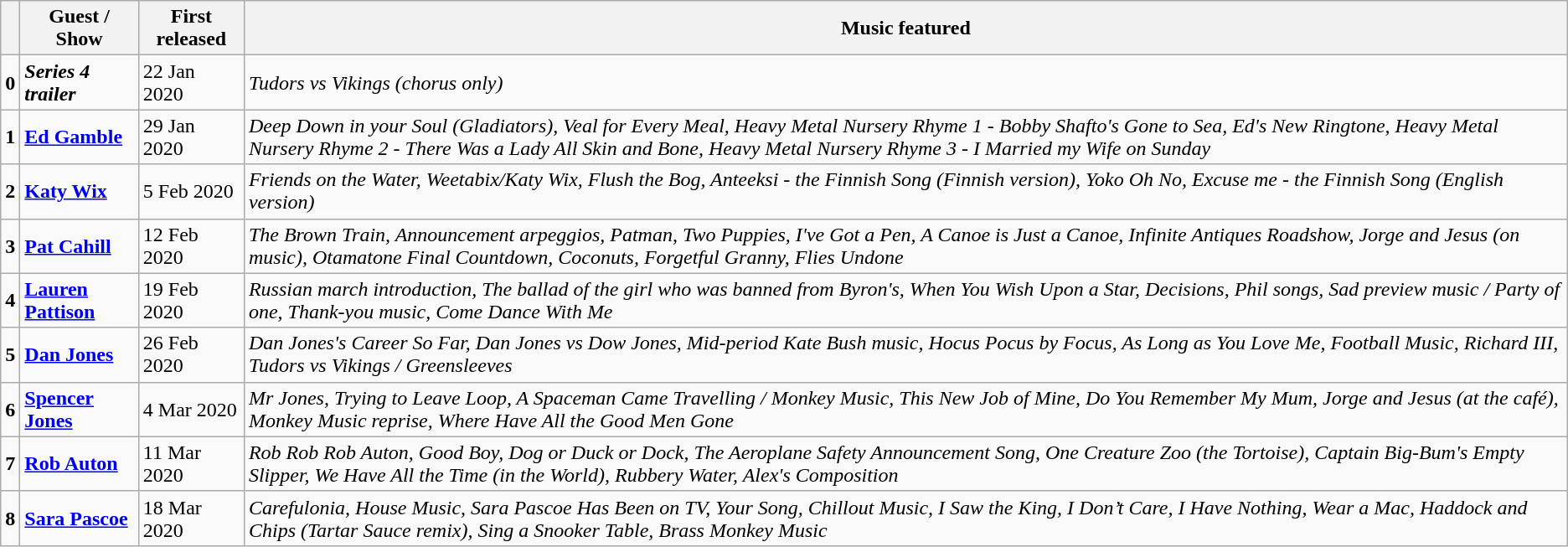<table class="wikitable">
<tr>
<th></th>
<th>Guest / Show</th>
<th>First released</th>
<th>Music featured</th>
</tr>
<tr>
<td><strong>0</strong></td>
<td><strong><em>Series 4 trailer</em></strong></td>
<td>22 Jan 2020</td>
<td><em>Tudors vs Vikings (chorus only)</em></td>
</tr>
<tr>
<td><strong>1</strong></td>
<td><strong><a href='#'>Ed Gamble</a></strong></td>
<td>29 Jan 2020</td>
<td><em>Deep Down in your Soul (Gladiators), Veal for Every Meal, Heavy Metal Nursery Rhyme 1 - Bobby Shafto's Gone to Sea, Ed's New Ringtone, Heavy Metal Nursery Rhyme 2 - There Was a Lady All Skin and Bone, Heavy Metal Nursery Rhyme 3 - I Married my Wife on Sunday</em></td>
</tr>
<tr>
<td><strong>2</strong></td>
<td><strong><a href='#'>Katy Wix</a></strong></td>
<td>5 Feb 2020</td>
<td><em>Friends on the Water, Weetabix/Katy Wix, Flush the Bog, Anteeksi - the Finnish Song (Finnish version), Yoko Oh No, Excuse me - the Finnish Song (English version)</em></td>
</tr>
<tr>
<td><strong>3</strong></td>
<td><strong><a href='#'>Pat Cahill</a></strong></td>
<td>12 Feb 2020</td>
<td><em>The Brown Train, Announcement arpeggios, Patman, Two Puppies, I've Got a Pen, A Canoe is Just a Canoe, Infinite Antiques Roadshow, Jorge and Jesus (on music), Otamatone Final Countdown, Coconuts, Forgetful Granny, Flies Undone</em></td>
</tr>
<tr>
<td><strong>4</strong></td>
<td><strong><a href='#'>Lauren Pattison</a></strong></td>
<td>19 Feb 2020</td>
<td><em>Russian march introduction, The ballad of the girl who was banned from Byron's, When You Wish Upon a Star, Decisions, Phil songs, Sad preview music / Party of one, Thank-you music, Come Dance With Me</em></td>
</tr>
<tr>
<td><strong>5</strong></td>
<td><strong><a href='#'>Dan Jones</a></strong></td>
<td>26 Feb 2020</td>
<td><em>Dan Jones's Career So Far, Dan Jones vs Dow Jones, Mid-period Kate Bush music, Hocus Pocus by Focus, As Long as You Love Me, Football Music, Richard III, Tudors vs Vikings / Greensleeves</em></td>
</tr>
<tr>
<td><strong>6</strong></td>
<td><strong><a href='#'>Spencer Jones</a></strong></td>
<td>4 Mar 2020</td>
<td><em>Mr Jones, Trying to Leave Loop, A Spaceman Came Travelling / Monkey Music, This New Job of Mine, Do You Remember My Mum, Jorge and Jesus (at the café), Monkey Music reprise, Where Have All the Good Men Gone</em></td>
</tr>
<tr>
<td><strong>7</strong></td>
<td><strong><a href='#'>Rob Auton</a></strong></td>
<td>11 Mar 2020</td>
<td><em>Rob Rob Rob Auton, Good Boy, Dog or Duck or Dock, The Aeroplane Safety Announcement Song, One Creature Zoo (the Tortoise), Captain Big-Bum's Empty Slipper, We Have All the Time (in the World), Rubbery Water, Alex's Composition</em></td>
</tr>
<tr>
<td><strong>8</strong></td>
<td><strong><a href='#'>Sara Pascoe</a></strong></td>
<td>18 Mar 2020</td>
<td><em>Carefulonia, House Music, Sara Pascoe Has Been on TV, Your Song, Chillout Music, I Saw the King, I Don’t Care, I Have Nothing, Wear a Mac, Haddock and Chips (Tartar Sauce remix), Sing a Snooker Table, Brass Monkey Music</em></td>
</tr>
</table>
